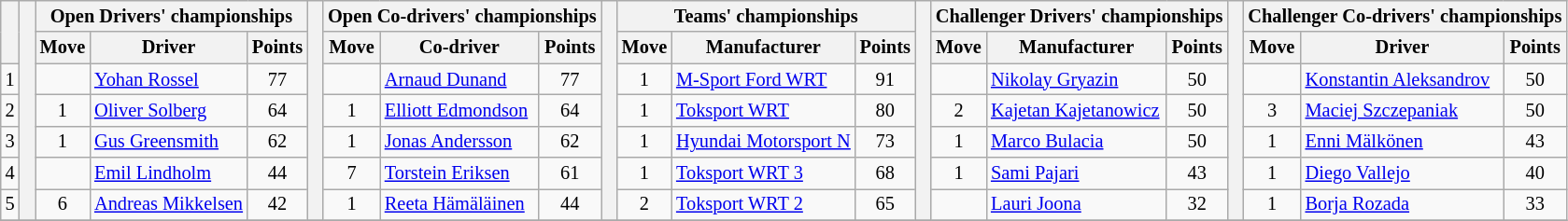<table class="wikitable" style="font-size:85%;">
<tr>
<th rowspan="2"></th>
<th rowspan="7" style="width:5px;"></th>
<th colspan="3" nowrap>Open Drivers' championships</th>
<th rowspan="7" style="width:5px;"></th>
<th colspan="3" nowrap>Open Co-drivers' championships</th>
<th rowspan="7" style="width:5px;"></th>
<th colspan="3" nowrap>Teams' championships</th>
<th rowspan="7" style="width:5px;"></th>
<th colspan="3" nowrap>Challenger Drivers' championships</th>
<th rowspan="7" style="width:5px;"></th>
<th colspan="3" nowrap>Challenger Co-drivers' championships</th>
</tr>
<tr>
<th>Move</th>
<th>Driver</th>
<th>Points</th>
<th>Move</th>
<th>Co-driver</th>
<th>Points</th>
<th>Move</th>
<th>Manufacturer</th>
<th>Points</th>
<th>Move</th>
<th>Manufacturer</th>
<th>Points</th>
<th>Move</th>
<th>Driver</th>
<th>Points</th>
</tr>
<tr>
<td align="center">1</td>
<td align="center"></td>
<td><a href='#'>Yohan Rossel</a></td>
<td align="center">77</td>
<td align="center"></td>
<td><a href='#'>Arnaud Dunand</a></td>
<td align="center">77</td>
<td align="center"> 1</td>
<td><a href='#'>M-Sport Ford WRT</a></td>
<td align="center">91</td>
<td align="center"></td>
<td><a href='#'>Nikolay Gryazin</a></td>
<td align="center">50</td>
<td align="center"></td>
<td><a href='#'>Konstantin Aleksandrov</a></td>
<td align="center">50</td>
</tr>
<tr>
<td align="center">2</td>
<td align="center"> 1</td>
<td><a href='#'>Oliver Solberg</a></td>
<td align="center">64</td>
<td align="center"> 1</td>
<td><a href='#'>Elliott Edmondson</a></td>
<td align="center">64</td>
<td align="center"> 1</td>
<td><a href='#'>Toksport WRT</a></td>
<td align="center">80</td>
<td align="center"> 2</td>
<td><a href='#'>Kajetan Kajetanowicz</a></td>
<td align="center">50</td>
<td align="center"> 3</td>
<td><a href='#'>Maciej Szczepaniak</a></td>
<td align="center">50</td>
</tr>
<tr>
<td align="center">3</td>
<td align="center"> 1</td>
<td><a href='#'>Gus Greensmith</a></td>
<td align="center">62</td>
<td align="center"> 1</td>
<td><a href='#'>Jonas Andersson</a></td>
<td align="center">62</td>
<td align="center"> 1</td>
<td><a href='#'>Hyundai Motorsport N</a></td>
<td align="center">73</td>
<td align="center"> 1</td>
<td><a href='#'>Marco Bulacia</a></td>
<td align="center">50</td>
<td align="center"> 1</td>
<td><a href='#'>Enni Mälkönen</a></td>
<td align="center">43</td>
</tr>
<tr>
<td align="center">4</td>
<td align="center"></td>
<td><a href='#'>Emil Lindholm</a></td>
<td align="center">44</td>
<td align="center"> 7</td>
<td><a href='#'>Torstein Eriksen</a></td>
<td align="center">61</td>
<td align="center"> 1</td>
<td><a href='#'>Toksport WRT 3</a></td>
<td align="center">68</td>
<td align="center"> 1</td>
<td><a href='#'>Sami Pajari</a></td>
<td align="center">43</td>
<td align="center"> 1</td>
<td><a href='#'>Diego Vallejo</a></td>
<td align="center">40</td>
</tr>
<tr>
<td align="center">5</td>
<td align="center"> 6</td>
<td><a href='#'>Andreas Mikkelsen</a></td>
<td align="center">42</td>
<td align="center"> 1</td>
<td><a href='#'>Reeta Hämäläinen</a></td>
<td align="center">44</td>
<td align="center"> 2</td>
<td><a href='#'>Toksport WRT 2</a></td>
<td align="center">65</td>
<td align="center"></td>
<td><a href='#'>Lauri Joona</a></td>
<td align="center">32</td>
<td align="center"> 1</td>
<td><a href='#'>Borja Rozada</a></td>
<td align="center">33</td>
</tr>
<tr>
</tr>
</table>
